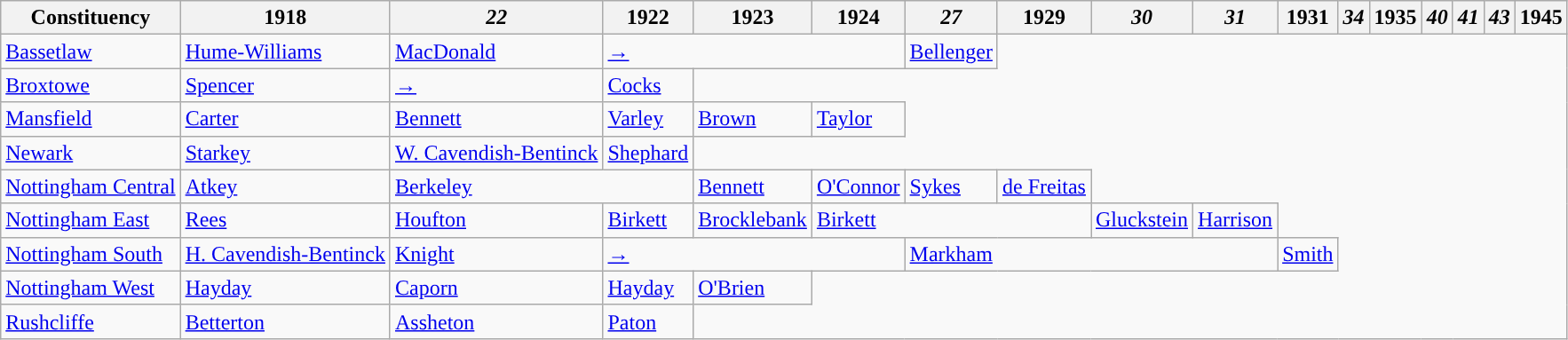<table class="wikitable">
<tr>
<th>Constituency</th>
<th>1918</th>
<th><em>22</em></th>
<th>1922</th>
<th>1923</th>
<th>1924</th>
<th><em>27</em></th>
<th>1929</th>
<th><em>30</em></th>
<th><em>31</em></th>
<th>1931</th>
<th><em>34</em></th>
<th>1935</th>
<th><em>40</em></th>
<th><em>41</em></th>
<th><em>43</em></th>
<th>1945</th>
</tr>
<tr>
<td><a href='#'>Bassetlaw</a></td>
<td><a href='#'>Hume-Williams</a></td>
<td><a href='#'>MacDonald</a></td>
<td colspan="3"><a href='#'>→</a></td>
<td><a href='#'>Bellenger</a></td>
</tr>
<tr>
<td><a href='#'>Broxtowe</a></td>
<td><a href='#'>Spencer</a></td>
<td><a href='#'>→</a></td>
<td><a href='#'>Cocks</a></td>
</tr>
<tr>
<td><a href='#'>Mansfield</a></td>
<td><a href='#'>Carter</a></td>
<td><a href='#'>Bennett</a></td>
<td><a href='#'>Varley</a></td>
<td><a href='#'>Brown</a></td>
<td><a href='#'>Taylor</a></td>
</tr>
<tr>
<td><a href='#'>Newark</a></td>
<td><a href='#'>Starkey</a></td>
<td><a href='#'>W. Cavendish-Bentinck</a></td>
<td><a href='#'>Shephard</a></td>
</tr>
<tr>
<td><a href='#'>Nottingham Central</a></td>
<td><a href='#'>Atkey</a></td>
<td colspan="2"><a href='#'>Berkeley</a></td>
<td><a href='#'>Bennett</a></td>
<td><a href='#'>O'Connor</a></td>
<td><a href='#'>Sykes</a></td>
<td><a href='#'>de Freitas</a></td>
</tr>
<tr>
<td><a href='#'>Nottingham East</a></td>
<td><a href='#'>Rees</a></td>
<td><a href='#'>Houfton</a></td>
<td><a href='#'>Birkett</a></td>
<td><a href='#'>Brocklebank</a></td>
<td colspan="3"><a href='#'>Birkett</a></td>
<td><a href='#'>Gluckstein</a></td>
<td><a href='#'>Harrison</a></td>
</tr>
<tr>
<td><a href='#'>Nottingham South</a></td>
<td><a href='#'>H. Cavendish-Bentinck</a></td>
<td><a href='#'>Knight</a></td>
<td colspan="3"><a href='#'>→</a></td>
<td colspan="4"><a href='#'>Markham</a></td>
<td><a href='#'>Smith</a></td>
</tr>
<tr>
<td><a href='#'>Nottingham West</a></td>
<td><a href='#'>Hayday</a></td>
<td><a href='#'>Caporn</a></td>
<td><a href='#'>Hayday</a></td>
<td><a href='#'>O'Brien</a></td>
</tr>
<tr>
<td><a href='#'>Rushcliffe</a></td>
<td><a href='#'>Betterton</a></td>
<td><a href='#'>Assheton</a></td>
<td><a href='#'>Paton</a></td>
</tr>
</table>
